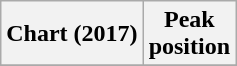<table class="wikitable sortable plainrowheaders" style="text-align:center">
<tr>
<th>Chart (2017)</th>
<th>Peak<br>position</th>
</tr>
<tr>
</tr>
</table>
